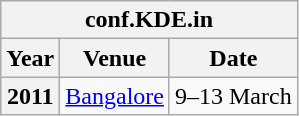<table - class="wikitable floatleft">
<tr style="background:#efefef;">
<th colspan="3">conf.KDE.in</th>
</tr>
<tr style="background:#efefef;">
<th>Year</th>
<th>Venue</th>
<th>Date</th>
</tr>
<tr>
<th>2011</th>
<td><a href='#'>Bangalore</a></td>
<td>9–13 March</td>
</tr>
</table>
